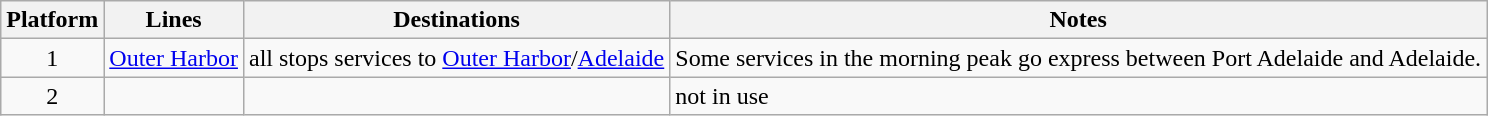<table class="wikitable" style="float: none; margin: 0.5em; ">
<tr>
<th>Platform</th>
<th>Lines</th>
<th>Destinations</th>
<th>Notes</th>
</tr>
<tr>
<td rowspan="1" style="text-align:center;">1</td>
<td style=background:#><a href='#'><span>Outer Harbor</span></a></td>
<td>all stops services to <a href='#'>Outer Harbor</a>/<a href='#'>Adelaide</a></td>
<td>Some services in the morning peak go express between Port Adelaide and Adelaide.</td>
</tr>
<tr>
<td rowspan="1" style="text-align:center;">2</td>
<td></td>
<td></td>
<td>not in use</td>
</tr>
</table>
